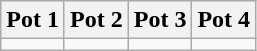<table class="wikitable">
<tr>
<th>Pot 1</th>
<th>Pot 2</th>
<th>Pot 3</th>
<th>Pot 4</th>
</tr>
<tr>
<td valign=top></td>
<td valign=top></td>
<td valign=top></td>
<td valign=top></td>
</tr>
</table>
